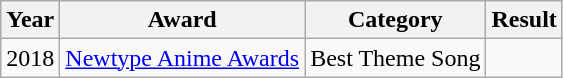<table class="wikitable">
<tr>
<th>Year</th>
<th>Award</th>
<th>Category</th>
<th>Result</th>
</tr>
<tr>
<td align="center">2018</td>
<td><a href='#'>Newtype Anime Awards</a></td>
<td>Best Theme Song</td>
<td></td>
</tr>
</table>
